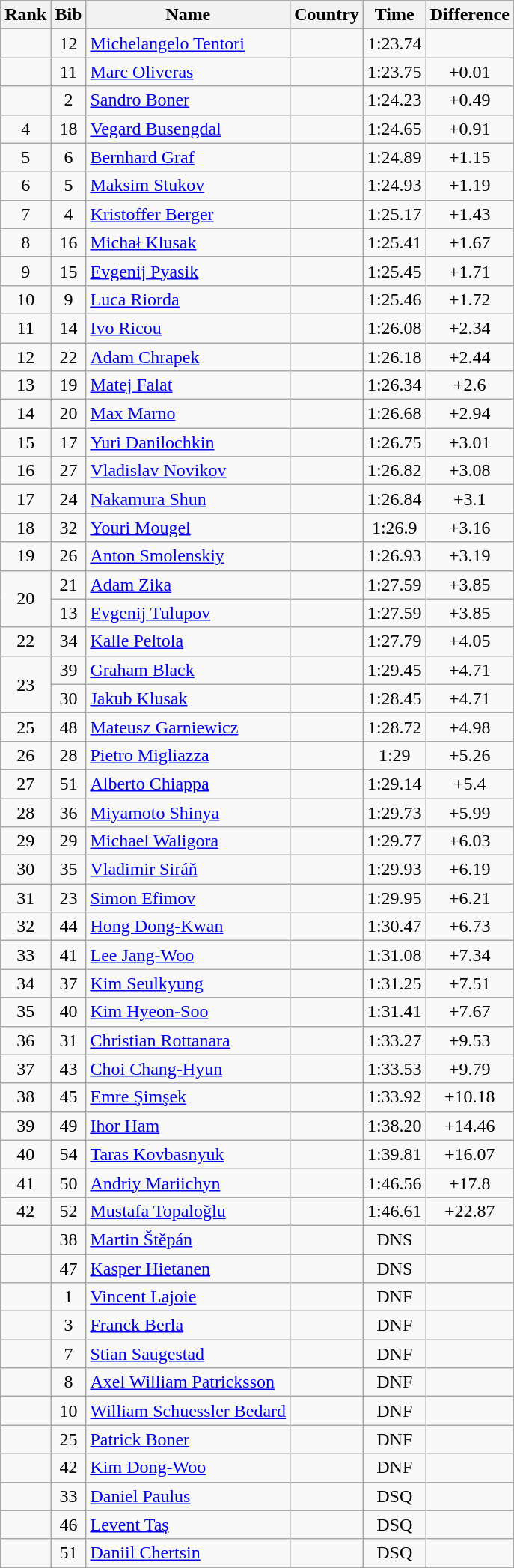<table class="wikitable sortable" style="text-align:center">
<tr>
<th>Rank</th>
<th>Bib</th>
<th>Name</th>
<th>Country</th>
<th>Time</th>
<th>Difference</th>
</tr>
<tr>
<td></td>
<td>12</td>
<td align=left><a href='#'>Michelangelo Tentori</a></td>
<td align=left></td>
<td>1:23.74</td>
<td></td>
</tr>
<tr>
<td></td>
<td>11</td>
<td align=left><a href='#'>Marc Oliveras</a></td>
<td align=left></td>
<td>1:23.75</td>
<td>+0.01</td>
</tr>
<tr>
<td></td>
<td>2</td>
<td align=left><a href='#'>Sandro Boner</a></td>
<td align=left></td>
<td>1:24.23</td>
<td>+0.49</td>
</tr>
<tr>
<td>4</td>
<td>18</td>
<td align=left><a href='#'>Vegard Busengdal</a></td>
<td align=left></td>
<td>1:24.65</td>
<td>+0.91</td>
</tr>
<tr>
<td>5</td>
<td>6</td>
<td align=left><a href='#'>Bernhard Graf</a></td>
<td align=left></td>
<td>1:24.89</td>
<td>+1.15</td>
</tr>
<tr>
<td>6</td>
<td>5</td>
<td align=left><a href='#'>Maksim Stukov</a></td>
<td align=left></td>
<td>1:24.93</td>
<td>+1.19</td>
</tr>
<tr>
<td>7</td>
<td>4</td>
<td align=left><a href='#'>Kristoffer Berger</a></td>
<td align=left></td>
<td>1:25.17</td>
<td>+1.43</td>
</tr>
<tr>
<td>8</td>
<td>16</td>
<td align=left><a href='#'>Michał Klusak</a></td>
<td align=left></td>
<td>1:25.41</td>
<td>+1.67</td>
</tr>
<tr>
<td>9</td>
<td>15</td>
<td align=left><a href='#'>Evgenij Pyasik</a></td>
<td align=left></td>
<td>1:25.45</td>
<td>+1.71</td>
</tr>
<tr>
<td>10</td>
<td>9</td>
<td align=left><a href='#'>Luca Riorda</a></td>
<td align=left></td>
<td>1:25.46</td>
<td>+1.72</td>
</tr>
<tr>
<td>11</td>
<td>14</td>
<td align=left><a href='#'>Ivo Ricou</a></td>
<td align=left></td>
<td>1:26.08</td>
<td>+2.34</td>
</tr>
<tr>
<td>12</td>
<td>22</td>
<td align=left><a href='#'>Adam Chrapek</a></td>
<td align=left></td>
<td>1:26.18</td>
<td>+2.44</td>
</tr>
<tr>
<td>13</td>
<td>19</td>
<td align=left><a href='#'>Matej Falat</a></td>
<td align=left></td>
<td>1:26.34</td>
<td>+2.6</td>
</tr>
<tr>
<td>14</td>
<td>20</td>
<td align=left><a href='#'>Max Marno</a></td>
<td align=left></td>
<td>1:26.68</td>
<td>+2.94</td>
</tr>
<tr>
<td>15</td>
<td>17</td>
<td align=left><a href='#'>Yuri Danilochkin</a></td>
<td align=left></td>
<td>1:26.75</td>
<td>+3.01</td>
</tr>
<tr>
<td>16</td>
<td>27</td>
<td align=left><a href='#'>Vladislav Novikov</a></td>
<td align=left></td>
<td>1:26.82</td>
<td>+3.08</td>
</tr>
<tr>
<td>17</td>
<td>24</td>
<td align=left><a href='#'>Nakamura Shun</a></td>
<td align=left></td>
<td>1:26.84</td>
<td>+3.1</td>
</tr>
<tr>
<td>18</td>
<td>32</td>
<td align=left><a href='#'>Youri Mougel</a></td>
<td align=left></td>
<td>1:26.9</td>
<td>+3.16</td>
</tr>
<tr>
<td>19</td>
<td>26</td>
<td align=left><a href='#'>Anton Smolenskiy</a></td>
<td align=left></td>
<td>1:26.93</td>
<td>+3.19</td>
</tr>
<tr>
<td rowspan=2>20</td>
<td>21</td>
<td align=left><a href='#'>Adam Zika</a></td>
<td align=left></td>
<td>1:27.59</td>
<td>+3.85</td>
</tr>
<tr>
<td>13</td>
<td align=left><a href='#'>Evgenij Tulupov</a></td>
<td align=left></td>
<td>1:27.59</td>
<td>+3.85</td>
</tr>
<tr>
<td>22</td>
<td>34</td>
<td align=left><a href='#'>Kalle Peltola</a></td>
<td align=left></td>
<td>1:27.79</td>
<td>+4.05</td>
</tr>
<tr>
<td rowspan=2>23</td>
<td>39</td>
<td align=left><a href='#'>Graham Black</a></td>
<td align=left></td>
<td>1:29.45</td>
<td>+4.71</td>
</tr>
<tr>
<td>30</td>
<td align=left><a href='#'>Jakub Klusak</a></td>
<td align=left></td>
<td>1:28.45</td>
<td>+4.71</td>
</tr>
<tr>
<td>25</td>
<td>48</td>
<td align=left><a href='#'>Mateusz Garniewicz</a></td>
<td align=left></td>
<td>1:28.72</td>
<td>+4.98</td>
</tr>
<tr>
<td>26</td>
<td>28</td>
<td align=left><a href='#'>Pietro Migliazza</a></td>
<td align=left></td>
<td>1:29</td>
<td>+5.26</td>
</tr>
<tr>
<td>27</td>
<td>51</td>
<td align=left><a href='#'>Alberto Chiappa</a></td>
<td align=left></td>
<td>1:29.14</td>
<td>+5.4</td>
</tr>
<tr>
<td>28</td>
<td>36</td>
<td align=left><a href='#'>Miyamoto Shinya</a></td>
<td align=left></td>
<td>1:29.73</td>
<td>+5.99</td>
</tr>
<tr>
<td>29</td>
<td>29</td>
<td align=left><a href='#'>Michael Waligora</a></td>
<td align=left></td>
<td>1:29.77</td>
<td>+6.03</td>
</tr>
<tr>
<td>30</td>
<td>35</td>
<td align=left><a href='#'>Vladimir Siráň</a></td>
<td align=left></td>
<td>1:29.93</td>
<td>+6.19</td>
</tr>
<tr>
<td>31</td>
<td>23</td>
<td align=left><a href='#'>Simon Efimov</a></td>
<td align=left></td>
<td>1:29.95</td>
<td>+6.21</td>
</tr>
<tr>
<td>32</td>
<td>44</td>
<td align=left><a href='#'>Hong Dong-Kwan</a></td>
<td align=left></td>
<td>1:30.47</td>
<td>+6.73</td>
</tr>
<tr>
<td>33</td>
<td>41</td>
<td align=left><a href='#'>Lee Jang-Woo</a></td>
<td align=left></td>
<td>1:31.08</td>
<td>+7.34</td>
</tr>
<tr>
<td>34</td>
<td>37</td>
<td align=left><a href='#'>Kim Seulkyung</a></td>
<td align=left></td>
<td>1:31.25</td>
<td>+7.51</td>
</tr>
<tr>
<td>35</td>
<td>40</td>
<td align=left><a href='#'>Kim Hyeon-Soo</a></td>
<td align=left></td>
<td>1:31.41</td>
<td>+7.67</td>
</tr>
<tr>
<td>36</td>
<td>31</td>
<td align=left><a href='#'>Christian Rottanara</a></td>
<td align=left></td>
<td>1:33.27</td>
<td>+9.53</td>
</tr>
<tr>
<td>37</td>
<td>43</td>
<td align=left><a href='#'>Choi Chang-Hyun</a></td>
<td align=left></td>
<td>1:33.53</td>
<td>+9.79</td>
</tr>
<tr>
<td>38</td>
<td>45</td>
<td align=left><a href='#'>Emre Şimşek</a></td>
<td align=left></td>
<td>1:33.92</td>
<td>+10.18</td>
</tr>
<tr>
<td>39</td>
<td>49</td>
<td align=left><a href='#'>Ihor Ham</a></td>
<td align=left></td>
<td>1:38.20</td>
<td>+14.46</td>
</tr>
<tr>
<td>40</td>
<td>54</td>
<td align=left><a href='#'>Taras Kovbasnyuk</a></td>
<td align=left></td>
<td>1:39.81</td>
<td>+16.07</td>
</tr>
<tr>
<td>41</td>
<td>50</td>
<td align=left><a href='#'>Andriy Mariichyn</a></td>
<td align=left></td>
<td>1:46.56</td>
<td>+17.8</td>
</tr>
<tr>
<td>42</td>
<td>52</td>
<td align=left><a href='#'>Mustafa Topaloğlu</a></td>
<td align=left></td>
<td>1:46.61</td>
<td>+22.87</td>
</tr>
<tr>
<td></td>
<td>38</td>
<td align=left><a href='#'>Martin Štěpán</a></td>
<td align=left></td>
<td>DNS</td>
<td></td>
</tr>
<tr>
<td></td>
<td>47</td>
<td align=left><a href='#'>Kasper Hietanen</a></td>
<td align=left></td>
<td>DNS</td>
<td></td>
</tr>
<tr>
<td></td>
<td>1</td>
<td align=left><a href='#'>Vincent Lajoie</a></td>
<td align=left></td>
<td>DNF</td>
<td></td>
</tr>
<tr>
<td></td>
<td>3</td>
<td align=left><a href='#'>Franck Berla</a></td>
<td align=left></td>
<td>DNF</td>
<td></td>
</tr>
<tr>
<td></td>
<td>7</td>
<td align=left><a href='#'>Stian Saugestad</a></td>
<td align=left></td>
<td>DNF</td>
<td></td>
</tr>
<tr>
<td></td>
<td>8</td>
<td align=left><a href='#'>Axel William Patricksson</a></td>
<td align=left></td>
<td>DNF</td>
<td></td>
</tr>
<tr>
<td></td>
<td>10</td>
<td align=left><a href='#'>William Schuessler Bedard</a></td>
<td align=left></td>
<td>DNF</td>
<td></td>
</tr>
<tr>
<td></td>
<td>25</td>
<td align=left><a href='#'>Patrick Boner</a></td>
<td align=left></td>
<td>DNF</td>
<td></td>
</tr>
<tr>
<td></td>
<td>42</td>
<td align=left><a href='#'>Kim Dong-Woo</a></td>
<td align=left></td>
<td>DNF</td>
<td></td>
</tr>
<tr>
<td></td>
<td>33</td>
<td align=left><a href='#'>Daniel Paulus</a></td>
<td align=left></td>
<td>DSQ</td>
<td></td>
</tr>
<tr>
<td></td>
<td>46</td>
<td align=left><a href='#'>Levent Taş</a></td>
<td align=left></td>
<td>DSQ</td>
<td></td>
</tr>
<tr>
<td></td>
<td>51</td>
<td align=left><a href='#'>Daniil Chertsin</a></td>
<td align=left></td>
<td>DSQ</td>
<td></td>
</tr>
</table>
